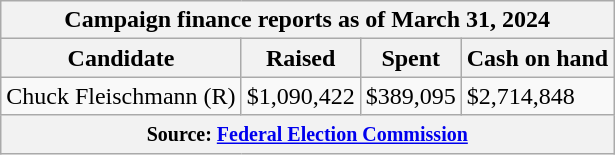<table class="wikitable sortable">
<tr>
<th colspan=4>Campaign finance reports as of March 31, 2024</th>
</tr>
<tr style="text-align:center;">
<th>Candidate</th>
<th>Raised</th>
<th>Spent</th>
<th>Cash on hand</th>
</tr>
<tr>
<td>Chuck Fleischmann (R)</td>
<td>$1,090,422</td>
<td>$389,095</td>
<td>$2,714,848</td>
</tr>
<tr>
<th colspan="4"><small>Source: <a href='#'>Federal Election Commission</a></small></th>
</tr>
</table>
